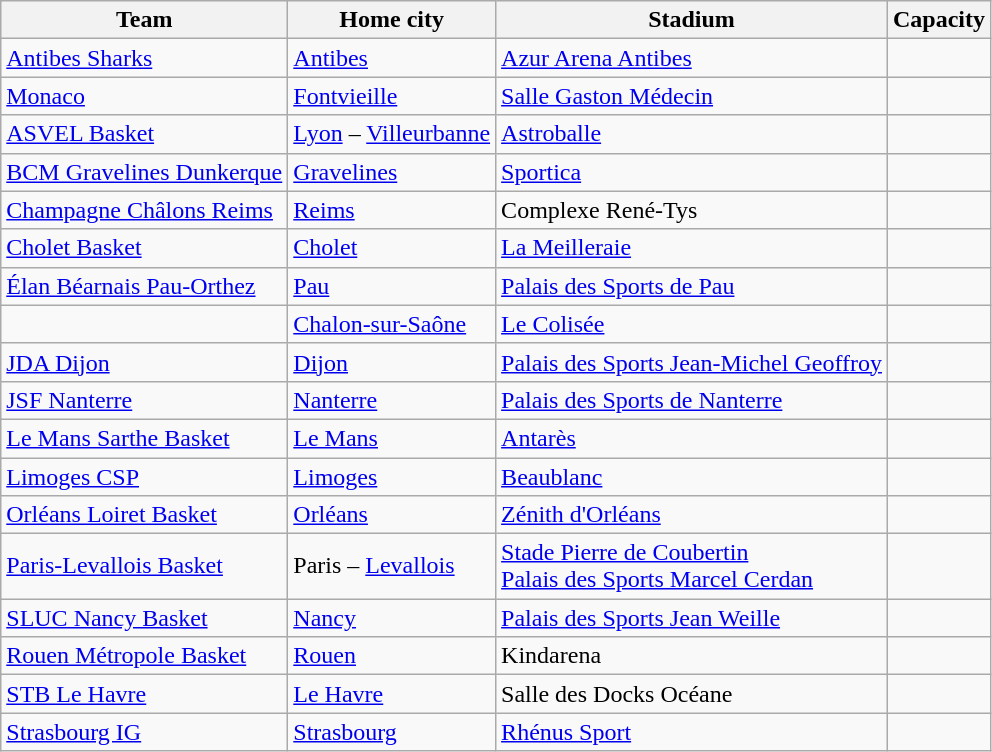<table class="wikitable sortable">
<tr>
<th>Team</th>
<th>Home city</th>
<th>Stadium</th>
<th>Capacity</th>
</tr>
<tr>
<td><a href='#'>Antibes Sharks</a></td>
<td><a href='#'>Antibes</a></td>
<td><a href='#'>Azur Arena Antibes</a></td>
<td></td>
</tr>
<tr>
<td><a href='#'>Monaco</a></td>
<td> <a href='#'>Fontvieille</a></td>
<td><a href='#'>Salle Gaston Médecin</a></td>
<td></td>
</tr>
<tr>
<td><a href='#'>ASVEL Basket</a></td>
<td><a href='#'>Lyon</a> – <a href='#'>Villeurbanne</a></td>
<td><a href='#'>Astroballe</a></td>
<td></td>
</tr>
<tr>
<td><a href='#'>BCM Gravelines Dunkerque</a></td>
<td><a href='#'>Gravelines</a></td>
<td><a href='#'>Sportica</a></td>
<td></td>
</tr>
<tr>
<td><a href='#'>Champagne Châlons Reims</a></td>
<td><a href='#'>Reims</a></td>
<td>Complexe René-Tys</td>
<td></td>
</tr>
<tr>
<td><a href='#'>Cholet Basket</a></td>
<td><a href='#'>Cholet</a></td>
<td><a href='#'>La Meilleraie</a></td>
<td></td>
</tr>
<tr>
<td><a href='#'>Élan Béarnais Pau-Orthez</a></td>
<td><a href='#'>Pau</a></td>
<td><a href='#'>Palais des Sports de Pau</a></td>
<td></td>
</tr>
<tr>
<td></td>
<td><a href='#'>Chalon-sur-Saône</a></td>
<td><a href='#'>Le Colisée</a></td>
<td></td>
</tr>
<tr>
<td><a href='#'>JDA Dijon</a></td>
<td><a href='#'>Dijon</a></td>
<td><a href='#'>Palais des Sports Jean-Michel Geoffroy</a></td>
<td></td>
</tr>
<tr>
<td><a href='#'>JSF Nanterre</a></td>
<td><a href='#'>Nanterre</a></td>
<td><a href='#'>Palais des Sports de Nanterre</a></td>
<td></td>
</tr>
<tr>
<td><a href='#'>Le Mans Sarthe Basket</a></td>
<td><a href='#'>Le Mans</a></td>
<td><a href='#'>Antarès</a></td>
<td></td>
</tr>
<tr>
<td><a href='#'>Limoges CSP</a></td>
<td><a href='#'>Limoges</a></td>
<td><a href='#'>Beaublanc</a></td>
<td></td>
</tr>
<tr>
<td><a href='#'>Orléans Loiret Basket</a></td>
<td><a href='#'>Orléans</a></td>
<td><a href='#'>Zénith d'Orléans</a></td>
<td></td>
</tr>
<tr>
<td><a href='#'>Paris-Levallois Basket</a></td>
<td>Paris – <a href='#'>Levallois</a></td>
<td><a href='#'>Stade Pierre de Coubertin</a> <br> <a href='#'>Palais des Sports Marcel Cerdan</a></td>
<td></td>
</tr>
<tr>
<td><a href='#'>SLUC Nancy Basket</a></td>
<td><a href='#'>Nancy</a></td>
<td><a href='#'>Palais des Sports Jean Weille</a></td>
<td></td>
</tr>
<tr>
<td><a href='#'>Rouen Métropole Basket</a></td>
<td><a href='#'>Rouen</a></td>
<td>Kindarena</td>
<td></td>
</tr>
<tr>
<td><a href='#'>STB Le Havre</a></td>
<td><a href='#'>Le Havre</a></td>
<td>Salle des Docks Océane</td>
<td></td>
</tr>
<tr>
<td><a href='#'>Strasbourg IG</a></td>
<td><a href='#'>Strasbourg</a></td>
<td><a href='#'>Rhénus Sport</a></td>
<td></td>
</tr>
</table>
